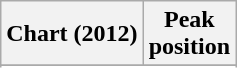<table class="wikitable sortable plainrowheaders" style="text-align:center">
<tr>
<th>Chart (2012)</th>
<th>Peak<br>position</th>
</tr>
<tr>
</tr>
<tr>
</tr>
<tr>
</tr>
<tr>
</tr>
<tr>
</tr>
<tr>
</tr>
<tr>
</tr>
<tr>
</tr>
<tr>
</tr>
</table>
